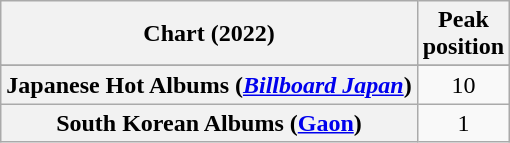<table class="wikitable sortable plainrowheaders" style="text-align:center">
<tr>
<th scope="col">Chart (2022)</th>
<th scope="col">Peak<br>position</th>
</tr>
<tr>
</tr>
<tr>
</tr>
<tr>
<th scope="row">Japanese Hot Albums (<em><a href='#'>Billboard Japan</a></em>)</th>
<td>10</td>
</tr>
<tr>
<th scope="row">South Korean Albums (<a href='#'>Gaon</a>)</th>
<td>1</td>
</tr>
</table>
